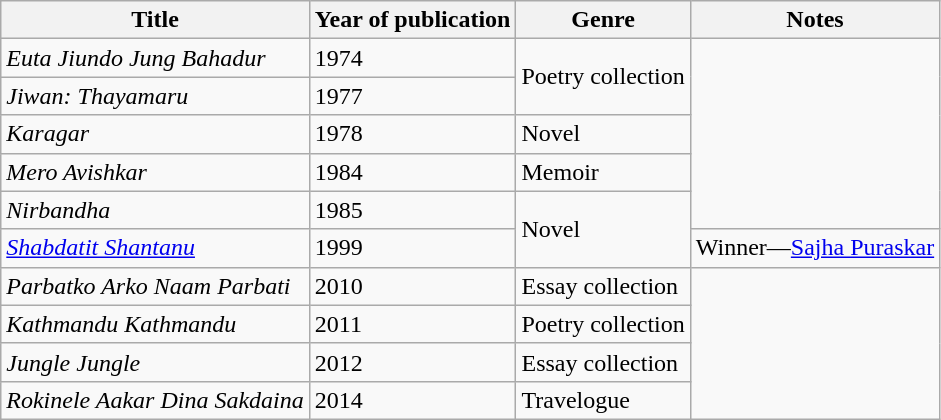<table class="wikitable">
<tr>
<th>Title</th>
<th>Year of publication</th>
<th>Genre</th>
<th>Notes</th>
</tr>
<tr>
<td><em>Euta Jiundo Jung Bahadur</em></td>
<td>1974</td>
<td rowspan="2">Poetry collection</td>
<td rowspan="5"></td>
</tr>
<tr>
<td><em>Jiwan: Thayamaru</em></td>
<td>1977</td>
</tr>
<tr>
<td><em>Karagar</em></td>
<td>1978</td>
<td>Novel</td>
</tr>
<tr>
<td><em>Mero Avishkar</em></td>
<td>1984</td>
<td>Memoir</td>
</tr>
<tr>
<td><em>Nirbandha</em></td>
<td>1985</td>
<td rowspan="2">Novel</td>
</tr>
<tr>
<td><em><a href='#'>Shabdatit Shantanu</a></em></td>
<td>1999</td>
<td>Winner—<a href='#'>Sajha Puraskar</a></td>
</tr>
<tr>
<td><em>Parbatko Arko Naam Parbati</em></td>
<td>2010</td>
<td>Essay collection</td>
<td rowspan="4"></td>
</tr>
<tr>
<td><em>Kathmandu Kathmandu</em></td>
<td>2011</td>
<td>Poetry collection</td>
</tr>
<tr>
<td><em>Jungle Jungle</em></td>
<td>2012</td>
<td>Essay collection</td>
</tr>
<tr>
<td><em>Rokinele Aakar Dina Sakdaina</em></td>
<td>2014</td>
<td>Travelogue</td>
</tr>
</table>
